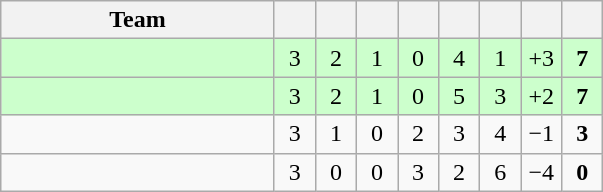<table class="wikitable" style="text-align:center">
<tr>
<th width=175>Team</th>
<th width=20></th>
<th width=20></th>
<th width=20></th>
<th width=20></th>
<th width=20></th>
<th width=20></th>
<th width=20></th>
<th width=20></th>
</tr>
<tr bgcolor=ccffcc>
<td align=left></td>
<td>3</td>
<td>2</td>
<td>1</td>
<td>0</td>
<td>4</td>
<td>1</td>
<td>+3</td>
<td><strong>7</strong></td>
</tr>
<tr bgcolor=ccffcc>
<td align=left></td>
<td>3</td>
<td>2</td>
<td>1</td>
<td>0</td>
<td>5</td>
<td>3</td>
<td>+2</td>
<td><strong>7</strong></td>
</tr>
<tr>
<td align=left></td>
<td>3</td>
<td>1</td>
<td>0</td>
<td>2</td>
<td>3</td>
<td>4</td>
<td>−1</td>
<td><strong>3</strong></td>
</tr>
<tr>
<td align=left></td>
<td>3</td>
<td>0</td>
<td>0</td>
<td>3</td>
<td>2</td>
<td>6</td>
<td>−4</td>
<td><strong>0</strong></td>
</tr>
</table>
